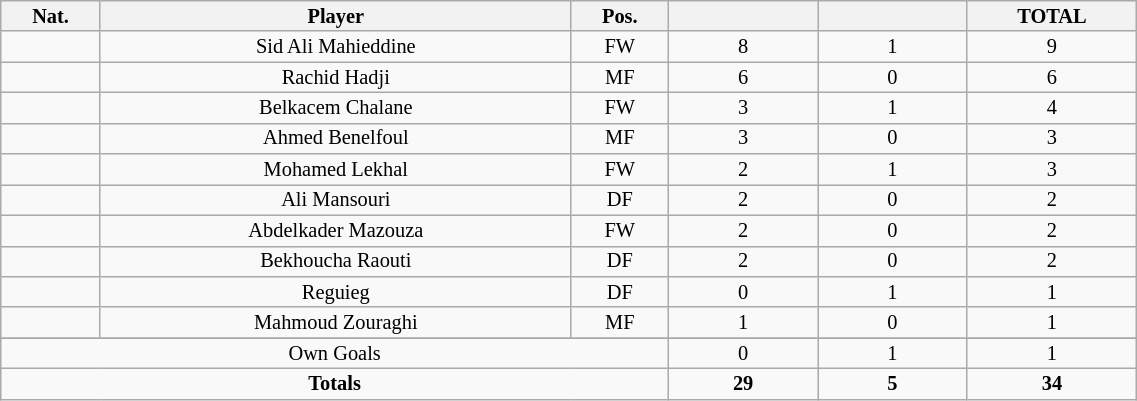<table class="wikitable sortable alternance"  style="font-size:85%; text-align:center; line-height:14px; width:60%;">
<tr>
<th width=10>Nat.</th>
<th width=140>Player</th>
<th width=10>Pos.</th>
<th width=40></th>
<th width=40></th>
<th width=40>TOTAL</th>
</tr>
<tr>
<td></td>
<td>Sid Ali Mahieddine</td>
<td>FW</td>
<td>8</td>
<td>1</td>
<td>9</td>
</tr>
<tr>
<td></td>
<td>Rachid Hadji</td>
<td>MF</td>
<td>6</td>
<td>0</td>
<td>6</td>
</tr>
<tr>
<td></td>
<td>Belkacem Chalane</td>
<td>FW</td>
<td>3</td>
<td>1</td>
<td>4</td>
</tr>
<tr>
<td></td>
<td>Ahmed Benelfoul</td>
<td>MF</td>
<td>3</td>
<td>0</td>
<td>3</td>
</tr>
<tr>
<td></td>
<td>Mohamed Lekhal</td>
<td>FW</td>
<td>2</td>
<td>1</td>
<td>3</td>
</tr>
<tr>
<td></td>
<td>Ali Mansouri</td>
<td>DF</td>
<td>2</td>
<td>0</td>
<td>2</td>
</tr>
<tr>
<td></td>
<td>Abdelkader Mazouza</td>
<td>FW</td>
<td>2</td>
<td>0</td>
<td>2</td>
</tr>
<tr>
<td></td>
<td>Bekhoucha Raouti</td>
<td>DF</td>
<td>2</td>
<td>0</td>
<td>2</td>
</tr>
<tr>
<td></td>
<td>Reguieg</td>
<td>DF</td>
<td>0</td>
<td>1</td>
<td>1</td>
</tr>
<tr>
<td></td>
<td>Mahmoud Zouraghi</td>
<td>MF</td>
<td>1</td>
<td>0</td>
<td>1</td>
</tr>
<tr>
</tr>
<tr class="sortbottom">
<td colspan="3">Own Goals</td>
<td>0</td>
<td>1</td>
<td>1</td>
</tr>
<tr class="sortbottom">
<td colspan="3"><strong>Totals</strong></td>
<td><strong>29</strong></td>
<td><strong>5</strong></td>
<td><strong>34</strong></td>
</tr>
</table>
